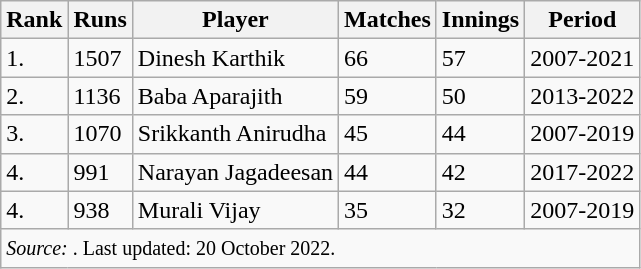<table class="wikitable">
<tr>
<th>Rank</th>
<th>Runs</th>
<th>Player</th>
<th>Matches</th>
<th>Innings</th>
<th>Period</th>
</tr>
<tr>
<td>1.</td>
<td>1507</td>
<td>Dinesh Karthik</td>
<td>66</td>
<td>57</td>
<td>2007-2021</td>
</tr>
<tr>
<td>2.</td>
<td>1136</td>
<td>Baba Aparajith</td>
<td>59</td>
<td>50</td>
<td>2013-2022</td>
</tr>
<tr>
<td>3.</td>
<td>1070</td>
<td>Srikkanth Anirudha</td>
<td>45</td>
<td>44</td>
<td>2007-2019</td>
</tr>
<tr>
<td>4.</td>
<td>991</td>
<td>Narayan Jagadeesan</td>
<td>44</td>
<td>42</td>
<td>2017-2022</td>
</tr>
<tr>
<td>4.</td>
<td>938</td>
<td>Murali Vijay</td>
<td>35</td>
<td>32</td>
<td>2007-2019</td>
</tr>
<tr>
<td colspan=6><small><em>Source:  </em>. Last updated: 20 October 2022.</small></td>
</tr>
</table>
